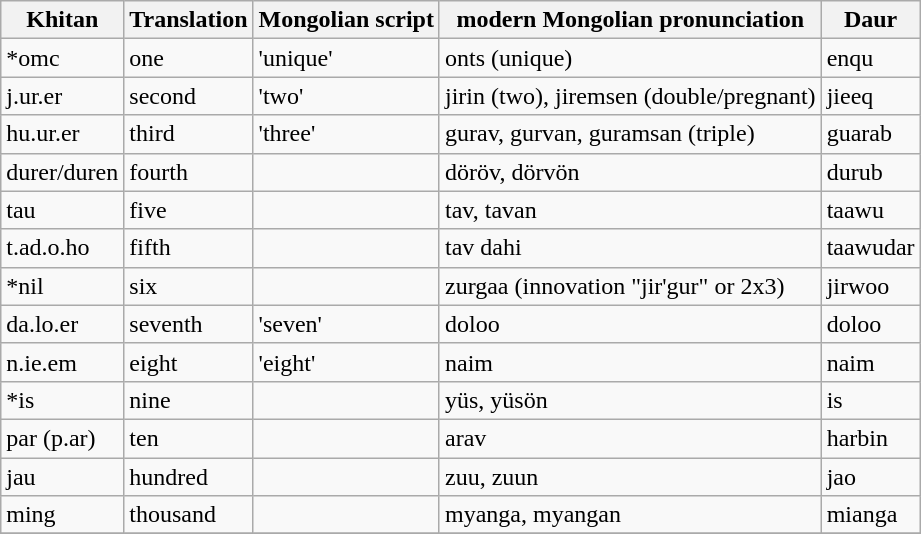<table class="wikitable">
<tr>
<th>Khitan</th>
<th>Translation</th>
<th>Mongolian script</th>
<th>modern Mongolian pronunciation</th>
<th>Daur</th>
</tr>
<tr>
<td>*omc</td>
<td>one</td>
<td><em></em> 'unique'</td>
<td>onts (unique)</td>
<td>enqu</td>
</tr>
<tr>
<td>j.ur.er</td>
<td>second</td>
<td><em></em> 'two'</td>
<td>jirin (two), jiremsen (double/pregnant)</td>
<td>jieeq</td>
</tr>
<tr>
<td>hu.ur.er</td>
<td>third</td>
<td><em></em> 'three'</td>
<td>gurav, gurvan, guramsan (triple)</td>
<td>guarab</td>
</tr>
<tr>
<td>durer/duren</td>
<td>fourth</td>
<td><em></em></td>
<td>döröv, dörvön</td>
<td>durub</td>
</tr>
<tr>
<td>tau</td>
<td>five</td>
<td><em></em></td>
<td>tav, tavan</td>
<td>taawu</td>
</tr>
<tr>
<td>t.ad.o.ho</td>
<td>fifth</td>
<td><em></em></td>
<td>tav dahi</td>
<td>taawudar</td>
</tr>
<tr>
<td>*nil</td>
<td>six</td>
<td><em></em></td>
<td>zurgaa (innovation "jir'gur" or 2x3)</td>
<td>jirwoo</td>
</tr>
<tr>
<td>da.lo.er</td>
<td>seventh</td>
<td><em></em> 'seven'</td>
<td>doloo</td>
<td>doloo</td>
</tr>
<tr>
<td>n.ie.em</td>
<td>eight</td>
<td><em></em> 'eight'</td>
<td>naim</td>
<td>naim</td>
</tr>
<tr>
<td>*is</td>
<td>nine</td>
<td><em></em></td>
<td>yüs, yüsön</td>
<td>is</td>
</tr>
<tr>
<td>par (p.ar)</td>
<td>ten</td>
<td><em></em></td>
<td>arav</td>
<td>harbin</td>
</tr>
<tr>
<td>jau</td>
<td>hundred</td>
<td><em></em></td>
<td>zuu, zuun</td>
<td>jao</td>
</tr>
<tr>
<td>ming</td>
<td>thousand</td>
<td><em></em></td>
<td>myanga, myangan</td>
<td>mianga</td>
</tr>
<tr>
</tr>
</table>
